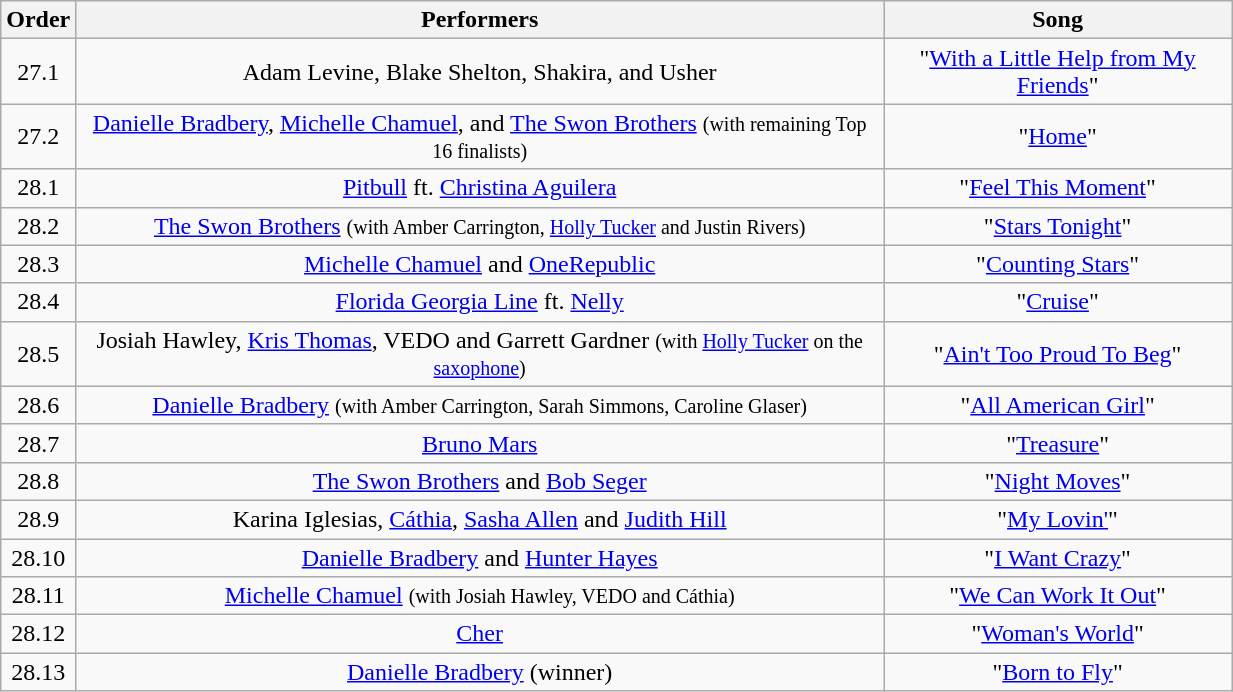<table class="wikitable" style="text-align:center; width:65%;">
<tr>
<th>Order</th>
<th>Performers</th>
<th>Song</th>
</tr>
<tr>
<td>27.1</td>
<td>Adam Levine, Blake Shelton, Shakira, and Usher</td>
<td>"<a href='#'>With a Little Help from My Friends</a>"</td>
</tr>
<tr>
<td>27.2</td>
<td><a href='#'>Danielle Bradbery</a>, <a href='#'>Michelle Chamuel</a>, and <a href='#'>The Swon Brothers</a> <small>(with remaining Top 16 finalists)</small></td>
<td>"<a href='#'>Home</a>"</td>
</tr>
<tr>
<td>28.1</td>
<td><a href='#'>Pitbull</a> ft. <a href='#'>Christina Aguilera</a></td>
<td>"<a href='#'>Feel This Moment</a>"</td>
</tr>
<tr>
<td>28.2</td>
<td><a href='#'>The Swon Brothers</a> <small>(with Amber Carrington, <a href='#'>Holly Tucker</a> and Justin Rivers)</small></td>
<td>"<a href='#'>Stars Tonight</a>"</td>
</tr>
<tr>
<td>28.3</td>
<td><a href='#'>Michelle Chamuel</a> and <a href='#'>OneRepublic</a></td>
<td>"<a href='#'>Counting Stars</a>"</td>
</tr>
<tr>
<td>28.4</td>
<td><a href='#'>Florida Georgia Line</a> ft. <a href='#'>Nelly</a></td>
<td>"<a href='#'>Cruise</a>"</td>
</tr>
<tr>
<td>28.5</td>
<td>Josiah Hawley, <a href='#'>Kris Thomas</a>, VEDO and Garrett Gardner <small>(with <a href='#'>Holly Tucker</a> on the <a href='#'>saxophone</a>)</small></td>
<td>"<a href='#'>Ain't Too Proud To Beg</a>"</td>
</tr>
<tr>
<td>28.6</td>
<td><a href='#'>Danielle Bradbery</a> <small>(with Amber Carrington, Sarah Simmons, Caroline Glaser)</small></td>
<td>"<a href='#'>All American Girl</a>"</td>
</tr>
<tr>
<td>28.7</td>
<td><a href='#'>Bruno Mars</a></td>
<td>"<a href='#'>Treasure</a>"</td>
</tr>
<tr>
<td>28.8</td>
<td><a href='#'>The Swon Brothers</a> and <a href='#'>Bob Seger</a></td>
<td>"<a href='#'>Night Moves</a>"</td>
</tr>
<tr>
<td>28.9</td>
<td>Karina Iglesias, <a href='#'>Cáthia</a>, <a href='#'>Sasha Allen</a> and <a href='#'>Judith Hill</a></td>
<td>"<a href='#'>My Lovin'</a>"</td>
</tr>
<tr>
<td>28.10</td>
<td><a href='#'>Danielle Bradbery</a> and <a href='#'>Hunter Hayes</a></td>
<td>"<a href='#'>I Want Crazy</a>"</td>
</tr>
<tr>
<td>28.11</td>
<td><a href='#'>Michelle Chamuel</a> <small>(with Josiah Hawley, VEDO and Cáthia)</small></td>
<td>"<a href='#'>We Can Work It Out</a>"</td>
</tr>
<tr>
<td>28.12</td>
<td><a href='#'>Cher</a></td>
<td>"<a href='#'>Woman's World</a>"</td>
</tr>
<tr>
<td>28.13</td>
<td><a href='#'>Danielle Bradbery</a> (winner)</td>
<td>"<a href='#'>Born to Fly</a>"</td>
</tr>
</table>
